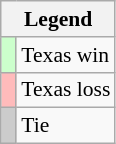<table class="wikitable" style="font-size:90%">
<tr>
<th colspan="2">Legend</th>
</tr>
<tr>
<td bgcolor="#ccffcc"> </td>
<td>Texas win</td>
</tr>
<tr>
<td bgcolor="#ffbbbb"> </td>
<td>Texas loss</td>
</tr>
<tr>
<td bgcolor="#cccccc"> </td>
<td>Tie</td>
</tr>
</table>
